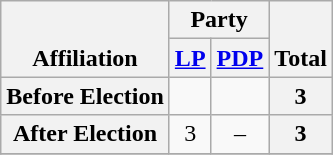<table class=wikitable style="text-align:center">
<tr style="vertical-align:bottom;">
<th rowspan=2>Affiliation</th>
<th colspan=2>Party</th>
<th rowspan=2>Total</th>
</tr>
<tr>
<th><a href='#'>LP</a></th>
<th><a href='#'>PDP</a></th>
</tr>
<tr>
<th>Before Election</th>
<td></td>
<td></td>
<th>3</th>
</tr>
<tr>
<th>After Election</th>
<td>3</td>
<td>–</td>
<th>3</th>
</tr>
<tr>
</tr>
</table>
